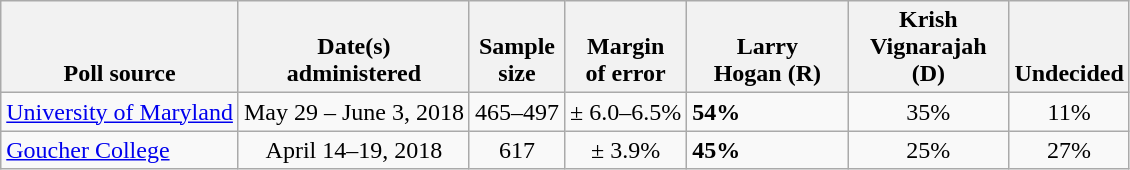<table class="wikitable">
<tr valign=bottom>
<th>Poll source</th>
<th>Date(s)<br>administered</th>
<th>Sample<br>size</th>
<th>Margin<br>of error</th>
<th style="width:100px;">Larry<br>Hogan (R)</th>
<th style="width:100px;">Krish<br>Vignarajah (D)</th>
<th>Undecided</th>
</tr>
<tr>
<td><a href='#'>University of Maryland</a></td>
<td align=center>May 29 – June 3, 2018</td>
<td align=center>465–497</td>
<td align=center>± 6.0–6.5%</td>
<td><strong>54%</strong></td>
<td align=center>35%</td>
<td align=center>11%</td>
</tr>
<tr>
<td><a href='#'>Goucher College</a></td>
<td align=center>April 14–19, 2018</td>
<td align=center>617</td>
<td align=center>± 3.9%</td>
<td><strong>45%</strong></td>
<td align=center>25%</td>
<td align=center>27%</td>
</tr>
</table>
